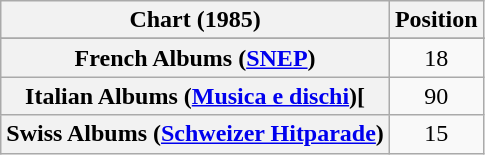<table class="wikitable sortable plainrowheaders" style="text-align:center;">
<tr>
<th>Chart (1985)</th>
<th>Position</th>
</tr>
<tr>
</tr>
<tr>
<th scope="row">French Albums (<a href='#'>SNEP</a>)</th>
<td>18</td>
</tr>
<tr>
<th scope="row">Italian Albums (<a href='#'>Musica e dischi</a>)[</th>
<td>90</td>
</tr>
<tr>
<th scope="row">Swiss Albums (<a href='#'>Schweizer Hitparade</a>)</th>
<td>15</td>
</tr>
</table>
